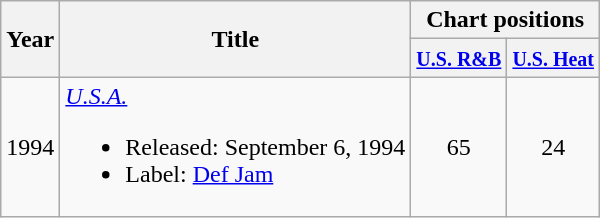<table class="wikitable">
<tr>
<th rowspan="2">Year</th>
<th rowspan="2">Title</th>
<th colspan="2">Chart positions</th>
</tr>
<tr>
<th><small><a href='#'>U.S. R&B</a></small></th>
<th><small><a href='#'>U.S. Heat</a></small></th>
</tr>
<tr>
<td>1994</td>
<td><em><a href='#'>U.S.A.</a></em><br><ul><li>Released: September 6, 1994</li><li>Label: <a href='#'>Def Jam</a></li></ul></td>
<td align="center">65</td>
<td align="center">24</td>
</tr>
</table>
